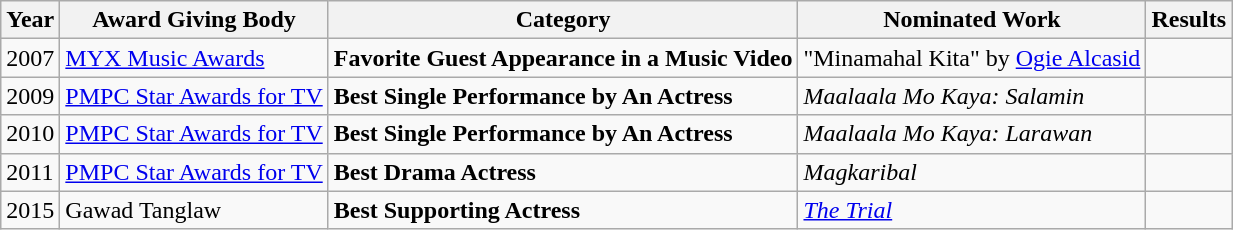<table class="wikitable">
<tr>
<th>Year</th>
<th>Award Giving Body</th>
<th>Category</th>
<th>Nominated Work</th>
<th>Results</th>
</tr>
<tr>
<td>2007</td>
<td><a href='#'>MYX Music Awards</a></td>
<td><strong>Favorite Guest Appearance in a Music Video</strong></td>
<td>"Minamahal Kita" by <a href='#'>Ogie Alcasid</a></td>
<td></td>
</tr>
<tr>
<td>2009</td>
<td><a href='#'>PMPC Star Awards for TV</a></td>
<td><strong>Best Single Performance by An Actress</strong></td>
<td><em>Maalaala Mo Kaya: Salamin</em></td>
<td></td>
</tr>
<tr>
<td>2010</td>
<td><a href='#'>PMPC Star Awards for TV</a></td>
<td><strong>Best Single Performance by An Actress</strong></td>
<td><em>Maalaala Mo Kaya: Larawan</em></td>
<td></td>
</tr>
<tr>
<td>2011</td>
<td><a href='#'>PMPC Star Awards for TV</a></td>
<td><strong>Best Drama Actress</strong></td>
<td><em>Magkaribal</em></td>
<td></td>
</tr>
<tr>
<td>2015</td>
<td>Gawad Tanglaw</td>
<td><strong>Best Supporting Actress</strong></td>
<td><em><a href='#'>The Trial</a></em></td>
<td></td>
</tr>
</table>
